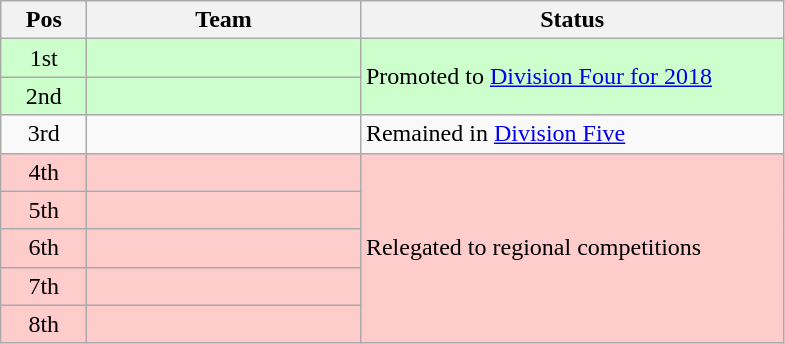<table class="wikitable">
<tr>
<th width=50>Pos</th>
<th width=175>Team</th>
<th width=275>Status</th>
</tr>
<tr style="background:#cfc">
<td align="center">1st</td>
<td></td>
<td rowspan=2>Promoted to <a href='#'>Division Four for 2018</a></td>
</tr>
<tr style="background:#cfc">
<td align="center">2nd</td>
<td></td>
</tr>
<tr>
<td align="center">3rd</td>
<td></td>
<td>Remained in <a href='#'>Division Five</a></td>
</tr>
<tr style="background:#fcc">
<td align="center">4th</td>
<td></td>
<td rowspan=5>Relegated to regional competitions</td>
</tr>
<tr style="background:#fcc">
<td align="center">5th</td>
<td></td>
</tr>
<tr style="background:#fcc">
<td align="center">6th</td>
<td></td>
</tr>
<tr style="background:#fcc">
<td align="center">7th</td>
<td></td>
</tr>
<tr style="background:#fcc">
<td align="center">8th</td>
<td></td>
</tr>
</table>
